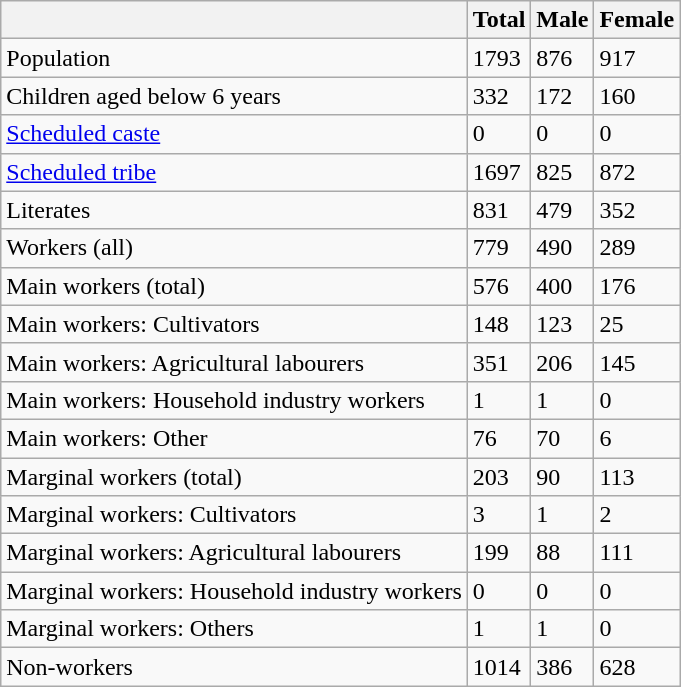<table class="wikitable sortable">
<tr>
<th></th>
<th>Total</th>
<th>Male</th>
<th>Female</th>
</tr>
<tr>
<td>Population</td>
<td>1793</td>
<td>876</td>
<td>917</td>
</tr>
<tr>
<td>Children aged below 6 years</td>
<td>332</td>
<td>172</td>
<td>160</td>
</tr>
<tr>
<td><a href='#'>Scheduled caste</a></td>
<td>0</td>
<td>0</td>
<td>0</td>
</tr>
<tr>
<td><a href='#'>Scheduled tribe</a></td>
<td>1697</td>
<td>825</td>
<td>872</td>
</tr>
<tr>
<td>Literates</td>
<td>831</td>
<td>479</td>
<td>352</td>
</tr>
<tr>
<td>Workers (all)</td>
<td>779</td>
<td>490</td>
<td>289</td>
</tr>
<tr>
<td>Main workers (total)</td>
<td>576</td>
<td>400</td>
<td>176</td>
</tr>
<tr>
<td>Main workers: Cultivators</td>
<td>148</td>
<td>123</td>
<td>25</td>
</tr>
<tr>
<td>Main workers: Agricultural labourers</td>
<td>351</td>
<td>206</td>
<td>145</td>
</tr>
<tr>
<td>Main workers: Household industry workers</td>
<td>1</td>
<td>1</td>
<td>0</td>
</tr>
<tr>
<td>Main workers: Other</td>
<td>76</td>
<td>70</td>
<td>6</td>
</tr>
<tr>
<td>Marginal workers (total)</td>
<td>203</td>
<td>90</td>
<td>113</td>
</tr>
<tr>
<td>Marginal workers: Cultivators</td>
<td>3</td>
<td>1</td>
<td>2</td>
</tr>
<tr>
<td>Marginal workers: Agricultural labourers</td>
<td>199</td>
<td>88</td>
<td>111</td>
</tr>
<tr>
<td>Marginal workers: Household industry workers</td>
<td>0</td>
<td>0</td>
<td>0</td>
</tr>
<tr>
<td>Marginal workers: Others</td>
<td>1</td>
<td>1</td>
<td>0</td>
</tr>
<tr>
<td>Non-workers</td>
<td>1014</td>
<td>386</td>
<td>628</td>
</tr>
</table>
